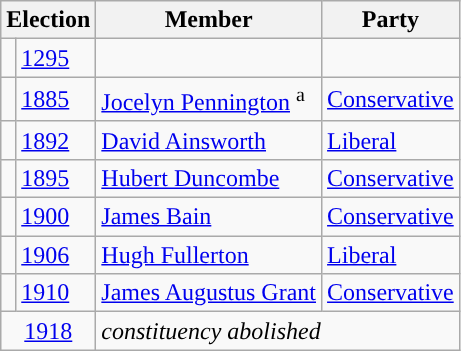<table class="wikitable">
<tr>
<th colspan="2">Election</th>
<th>Member</th>
<th>Party</th>
</tr>
<tr>
<td></td>
<td><a href='#'>1295</a></td>
<td></td>
<td></td>
</tr>
<tr>
<td style="color:inherit;background-color: "></td>
<td><a href='#'>1885</a></td>
<td><a href='#'>Jocelyn Pennington</a> <sup>a</sup></td>
<td><a href='#'>Conservative</a></td>
</tr>
<tr>
<td style="color:inherit;background-color: "></td>
<td><a href='#'>1892</a></td>
<td><a href='#'>David Ainsworth</a></td>
<td><a href='#'>Liberal</a></td>
</tr>
<tr>
<td style="color:inherit;background-color: "></td>
<td><a href='#'>1895</a></td>
<td><a href='#'>Hubert Duncombe</a></td>
<td><a href='#'>Conservative</a></td>
</tr>
<tr>
<td style="color:inherit;background-color: "></td>
<td><a href='#'>1900</a></td>
<td><a href='#'>James Bain</a></td>
<td><a href='#'>Conservative</a></td>
</tr>
<tr>
<td style="color:inherit;background-color: "></td>
<td><a href='#'>1906</a></td>
<td><a href='#'>Hugh Fullerton</a></td>
<td><a href='#'>Liberal</a></td>
</tr>
<tr>
<td style="color:inherit;background-color: "></td>
<td><a href='#'>1910</a></td>
<td><a href='#'>James Augustus Grant</a></td>
<td><a href='#'>Conservative</a></td>
</tr>
<tr>
<td colspan="2" align="center"><a href='#'>1918</a></td>
<td colspan="2"><em>constituency abolished</em></td>
</tr>
</table>
